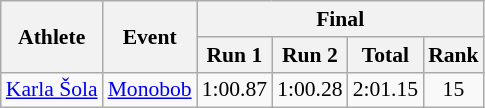<table class="wikitable" style="font-size:90%;">
<tr>
<th rowspan="2">Athlete</th>
<th rowspan="2">Event</th>
<th colspan="4">Final</th>
</tr>
<tr>
<th>Run 1</th>
<th>Run 2</th>
<th>Total</th>
<th>Rank</th>
</tr>
<tr>
<td><a href='#'>Karla Šola</a></td>
<td><a href='#'>Monobob</a></td>
<td align=center>1:00.87</td>
<td align=center>1:00.28</td>
<td align=center>2:01.15</td>
<td align=center>15</td>
</tr>
</table>
